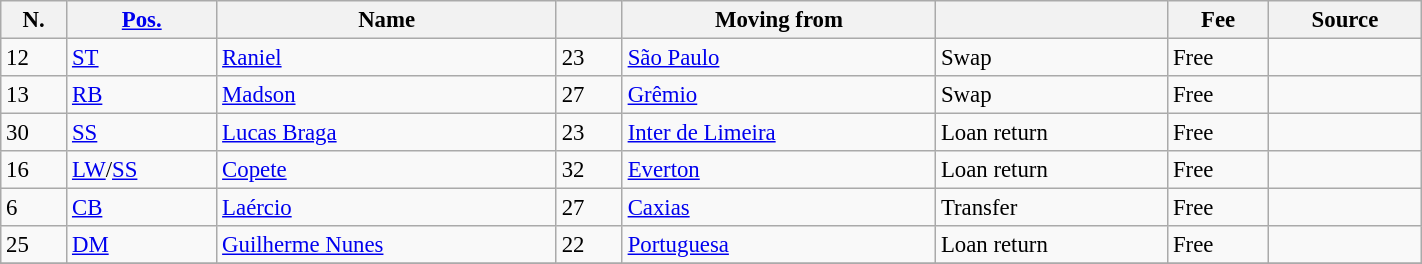<table class="wikitable sortable" style="width:75%; text-align:center; font-size:95%; text-align:left">
<tr>
<th>N.</th>
<th><a href='#'>Pos.</a></th>
<th>Name</th>
<th></th>
<th>Moving from</th>
<th></th>
<th>Fee</th>
<th>Source</th>
</tr>
<tr>
<td>12</td>
<td><a href='#'>ST</a></td>
<td style="text-align:left;"> <a href='#'>Raniel</a></td>
<td>23</td>
<td style="text-align:left;"><a href='#'>São Paulo</a></td>
<td>Swap</td>
<td>Free</td>
<td></td>
</tr>
<tr>
<td>13</td>
<td><a href='#'>RB</a></td>
<td style="text-align:left;"> <a href='#'>Madson</a></td>
<td>27</td>
<td style="text-align:left;"><a href='#'>Grêmio</a></td>
<td>Swap</td>
<td>Free</td>
<td></td>
</tr>
<tr>
<td>30</td>
<td><a href='#'>SS</a></td>
<td style="text-align:left;"> <a href='#'>Lucas Braga</a></td>
<td>23</td>
<td style="text-align:left;"><a href='#'>Inter de Limeira</a></td>
<td>Loan return</td>
<td>Free</td>
<td></td>
</tr>
<tr>
<td>16</td>
<td><a href='#'>LW</a>/<a href='#'>SS</a></td>
<td style="text-align:left;"> <a href='#'>Copete</a></td>
<td>32</td>
<td style="text-align:left;"><a href='#'>Everton</a> </td>
<td>Loan return</td>
<td>Free</td>
<td></td>
</tr>
<tr>
<td>6</td>
<td><a href='#'>CB</a></td>
<td style="text-align:left;"> <a href='#'>Laércio</a></td>
<td>27</td>
<td style="text-align:left;"><a href='#'>Caxias</a></td>
<td>Transfer</td>
<td>Free</td>
<td></td>
</tr>
<tr>
<td>25</td>
<td><a href='#'>DM</a></td>
<td style="text-align:left;"> <a href='#'>Guilherme Nunes</a></td>
<td>22</td>
<td style="text-align:left;"><a href='#'>Portuguesa</a></td>
<td>Loan return</td>
<td>Free</td>
<td></td>
</tr>
<tr>
</tr>
</table>
